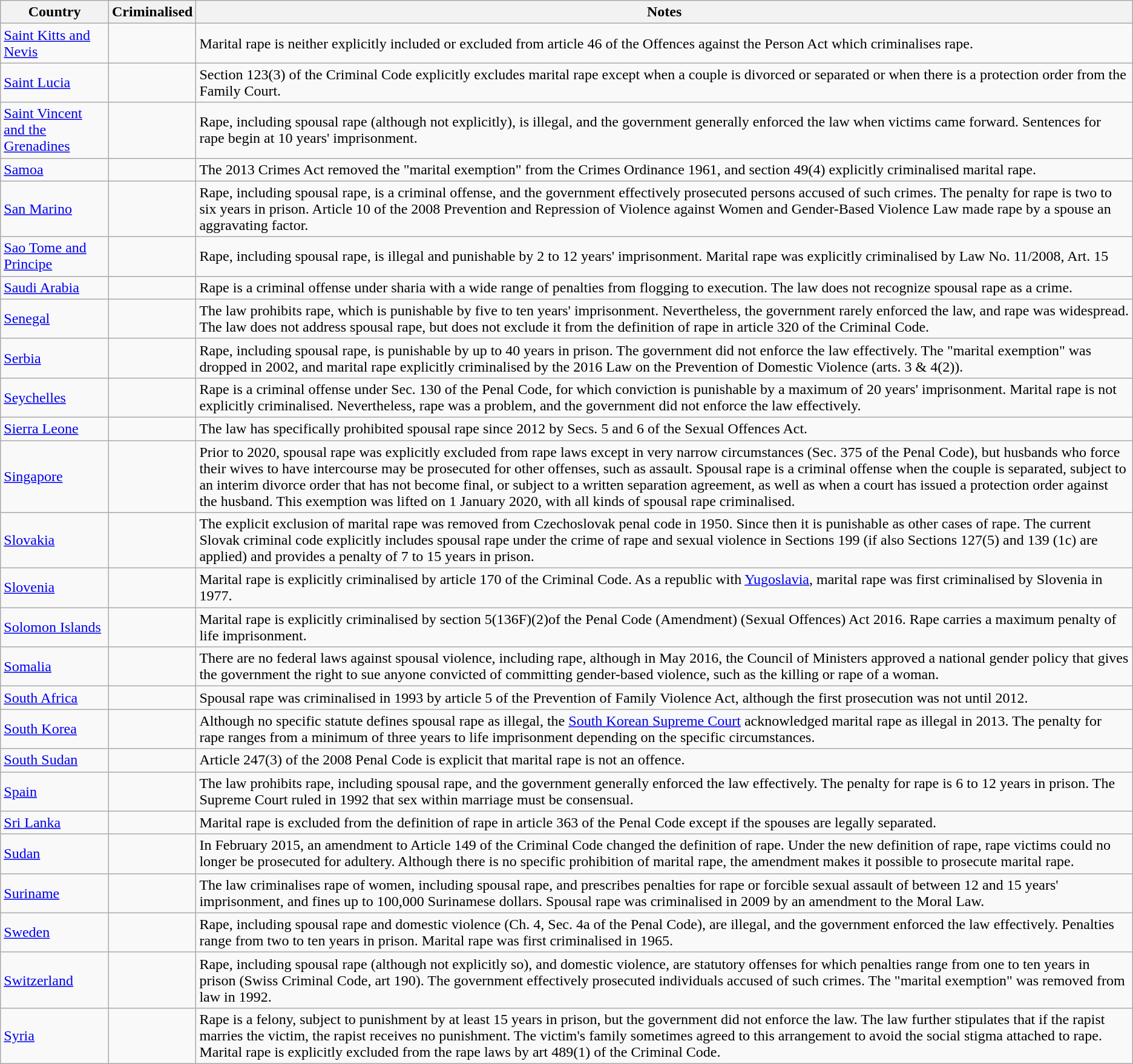<table class="sortable wikitable">
<tr>
<th>Country</th>
<th>Criminalised</th>
<th ! class="unsortable">Notes</th>
</tr>
<tr>
<td><a href='#'>Saint Kitts and Nevis</a></td>
<td></td>
<td>Marital rape is neither explicitly included or excluded from article 46 of the Offences against the Person Act which criminalises rape.</td>
</tr>
<tr>
<td><a href='#'>Saint Lucia</a></td>
<td></td>
<td>Section 123(3) of the Criminal Code explicitly excludes marital rape except when a couple is divorced or separated or when there is a protection order from the Family Court.</td>
</tr>
<tr>
<td><a href='#'>Saint Vincent and the Grenadines</a></td>
<td></td>
<td>Rape, including spousal rape (although not explicitly), is illegal, and the government generally enforced the law when victims came forward. Sentences for rape begin at 10 years' imprisonment.</td>
</tr>
<tr>
<td><a href='#'>Samoa</a></td>
<td></td>
<td>The 2013 Crimes Act removed the "marital exemption" from the Crimes Ordinance 1961, and section 49(4) explicitly criminalised marital rape.</td>
</tr>
<tr>
<td><a href='#'>San Marino</a></td>
<td></td>
<td>Rape, including spousal rape, is a criminal offense, and the government effectively prosecuted persons accused of such crimes. The penalty for rape is two to six years in prison. Article 10 of the 2008 Prevention and Repression of Violence against Women and Gender-Based Violence Law made rape by a spouse an aggravating factor.</td>
</tr>
<tr>
<td><a href='#'>Sao Tome and Principe</a></td>
<td></td>
<td>Rape, including spousal rape, is illegal and punishable by 2 to 12 years' imprisonment. Marital rape was explicitly criminalised by Law No. 11/2008, Art. 15</td>
</tr>
<tr>
<td><a href='#'>Saudi Arabia</a></td>
<td></td>
<td>Rape is a criminal offense under sharia with a wide range of penalties from flogging to execution. The law does not recognize spousal rape as a crime.</td>
</tr>
<tr>
<td><a href='#'>Senegal</a></td>
<td></td>
<td>The law prohibits rape, which is punishable by five to ten years' imprisonment. Nevertheless, the government rarely enforced the law, and rape was widespread. The law does not address spousal rape, but does not exclude it from the definition of rape in article 320 of the Criminal Code.</td>
</tr>
<tr>
<td><a href='#'>Serbia</a></td>
<td></td>
<td>Rape, including spousal rape, is punishable by up to 40 years in prison. The government did not enforce the law effectively. The "marital exemption" was dropped in 2002, and marital rape explicitly criminalised by the 2016 Law on the Prevention of Domestic Violence (arts. 3 & 4(2)).</td>
</tr>
<tr>
<td><a href='#'>Seychelles</a></td>
<td></td>
<td>Rape is a criminal offense under Sec. 130 of the Penal Code, for which conviction is punishable by a maximum of 20 years' imprisonment. Marital rape is not explicitly criminalised. Nevertheless, rape was a problem, and the government did not enforce the law effectively.</td>
</tr>
<tr>
<td><a href='#'>Sierra Leone</a></td>
<td></td>
<td>The law has specifically prohibited spousal rape since 2012 by Secs. 5 and 6 of the Sexual Offences Act.</td>
</tr>
<tr>
<td><a href='#'>Singapore</a></td>
<td></td>
<td>Prior to 2020, spousal rape was explicitly excluded from rape laws except in very narrow circumstances (Sec. 375 of the Penal Code), but husbands who force their wives to have intercourse may be prosecuted for other offenses, such as assault. Spousal rape is a criminal offense when the couple is separated, subject to an interim divorce order that has not become final, or subject to a written separation agreement, as well as when a court has issued a protection order against the husband. This exemption was lifted on 1 January 2020, with all kinds of spousal rape criminalised.</td>
</tr>
<tr>
<td><a href='#'>Slovakia</a></td>
<td></td>
<td>The explicit exclusion of marital rape was removed from Czechoslovak penal code in 1950. Since then it is punishable as other cases of rape. The current Slovak criminal code explicitly includes spousal rape under the crime of rape and sexual violence in Sections 199 (if also Sections 127(5) and 139 (1c) are applied) and provides a penalty of 7 to 15 years in prison.</td>
</tr>
<tr>
<td><a href='#'>Slovenia</a></td>
<td></td>
<td>Marital rape is explicitly criminalised by article 170 of the Criminal Code. As a republic with <a href='#'>Yugoslavia</a>, marital rape was first criminalised by Slovenia in 1977.</td>
</tr>
<tr>
<td><a href='#'>Solomon Islands</a></td>
<td></td>
<td>Marital rape is explicitly criminalised by section 5(136F)(2)of the Penal Code (Amendment) (Sexual Offences) Act 2016. Rape carries a maximum penalty of life imprisonment.</td>
</tr>
<tr>
<td><a href='#'>Somalia</a></td>
<td></td>
<td>There are no federal laws against spousal violence, including rape, although in May 2016, the Council of Ministers approved a national gender policy that gives the government the right to sue anyone convicted of committing gender-based violence, such as the killing or rape of a woman.</td>
</tr>
<tr>
<td><a href='#'>South Africa</a></td>
<td></td>
<td>Spousal rape was criminalised in 1993 by article 5 of the Prevention of Family Violence Act, although the first prosecution was not until 2012.</td>
</tr>
<tr>
<td><a href='#'>South Korea</a></td>
<td></td>
<td>Although no specific statute defines spousal rape as illegal, the <a href='#'>South Korean Supreme Court</a> acknowledged marital rape as illegal in 2013. The penalty for rape ranges from a minimum of three years to life imprisonment depending on the specific circumstances.</td>
</tr>
<tr>
<td><a href='#'>South Sudan</a></td>
<td></td>
<td>Article 247(3) of the 2008 Penal Code is explicit that marital rape is not an offence.</td>
</tr>
<tr>
<td><a href='#'>Spain</a></td>
<td></td>
<td>The law prohibits rape, including spousal rape, and the government generally enforced the law effectively. The penalty for rape is 6 to 12 years in prison. The Supreme Court ruled in 1992 that sex within marriage must be consensual.</td>
</tr>
<tr>
<td><a href='#'>Sri Lanka</a></td>
<td></td>
<td>Marital rape is excluded from the definition of rape in article 363 of the Penal Code except if the spouses are legally separated.</td>
</tr>
<tr>
<td><a href='#'>Sudan</a></td>
<td></td>
<td>In February 2015, an amendment to Article 149 of the Criminal Code changed the definition of rape. Under the new definition of rape, rape victims could no longer be prosecuted for adultery. Although there is no specific prohibition of marital rape, the amendment makes it possible to prosecute marital rape.</td>
</tr>
<tr>
<td><a href='#'>Suriname</a></td>
<td></td>
<td>The law criminalises rape of women, including spousal rape, and prescribes penalties for rape or forcible sexual assault of between 12 and 15 years' imprisonment, and fines up to 100,000 Surinamese dollars. Spousal rape was criminalised in 2009 by an amendment to the Moral Law.</td>
</tr>
<tr>
<td><a href='#'>Sweden</a></td>
<td></td>
<td>Rape, including spousal rape and domestic violence (Ch. 4, Sec. 4a of the Penal Code), are illegal, and the government enforced the law effectively. Penalties range from two to ten years in prison. Marital rape was first criminalised in 1965.</td>
</tr>
<tr>
<td><a href='#'>Switzerland</a></td>
<td></td>
<td>Rape, including spousal rape (although not explicitly so), and domestic violence, are statutory offenses for which penalties range from one to ten years in prison (Swiss Criminal Code, art 190). The government effectively prosecuted individuals accused of such crimes. The "marital exemption" was removed from law in 1992.</td>
</tr>
<tr>
<td><a href='#'>Syria</a></td>
<td></td>
<td>Rape is a felony, subject to punishment by at least 15 years in prison, but the government did not enforce the law. The law further stipulates that if the rapist marries the victim, the rapist receives no punishment. The victim's family sometimes agreed to this arrangement to avoid the social stigma attached to rape. Marital rape is explicitly excluded from the rape laws by art 489(1) of the Criminal Code.</td>
</tr>
</table>
